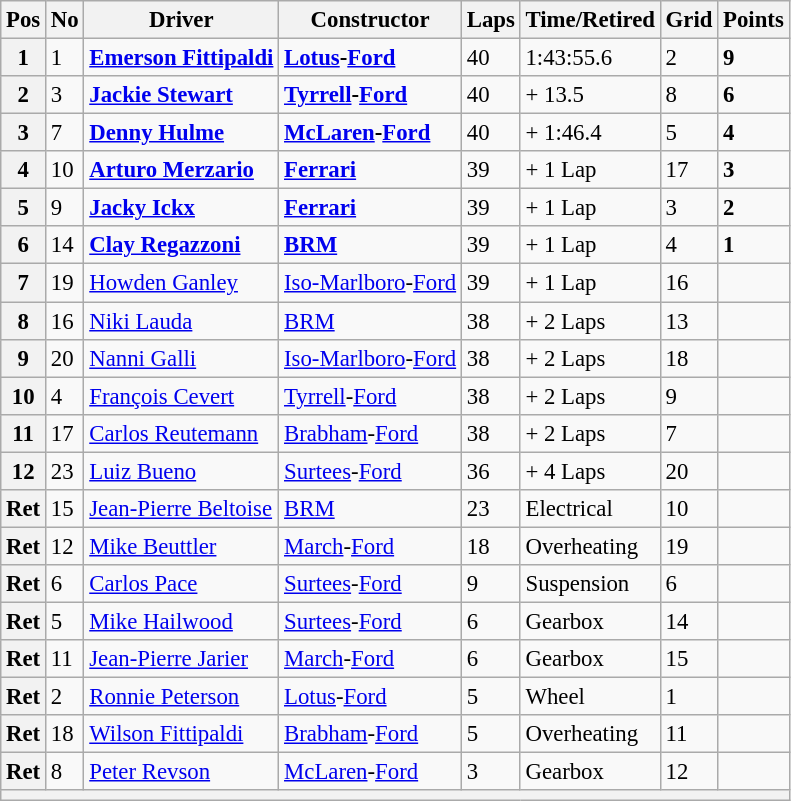<table class="wikitable" style="font-size: 95%;">
<tr>
<th>Pos</th>
<th>No</th>
<th>Driver</th>
<th>Constructor</th>
<th>Laps</th>
<th>Time/Retired</th>
<th>Grid</th>
<th>Points</th>
</tr>
<tr>
<th>1</th>
<td>1</td>
<td> <strong><a href='#'>Emerson Fittipaldi</a></strong></td>
<td><strong><a href='#'>Lotus</a>-<a href='#'>Ford</a></strong></td>
<td>40</td>
<td>1:43:55.6</td>
<td>2</td>
<td><strong>9</strong></td>
</tr>
<tr>
<th>2</th>
<td>3</td>
<td> <strong><a href='#'>Jackie Stewart</a></strong></td>
<td><strong><a href='#'>Tyrrell</a>-<a href='#'>Ford</a></strong></td>
<td>40</td>
<td>+ 13.5</td>
<td>8</td>
<td><strong>6</strong></td>
</tr>
<tr>
<th>3</th>
<td>7</td>
<td> <strong><a href='#'>Denny Hulme</a></strong></td>
<td><strong><a href='#'>McLaren</a>-<a href='#'>Ford</a></strong></td>
<td>40</td>
<td>+ 1:46.4</td>
<td>5</td>
<td><strong>4</strong></td>
</tr>
<tr>
<th>4</th>
<td>10</td>
<td> <strong><a href='#'>Arturo Merzario</a></strong></td>
<td><strong><a href='#'>Ferrari</a></strong></td>
<td>39</td>
<td>+ 1 Lap</td>
<td>17</td>
<td><strong>3</strong></td>
</tr>
<tr>
<th>5</th>
<td>9</td>
<td> <strong><a href='#'>Jacky Ickx</a></strong></td>
<td><strong><a href='#'>Ferrari</a></strong></td>
<td>39</td>
<td>+ 1 Lap</td>
<td>3</td>
<td><strong>2</strong></td>
</tr>
<tr>
<th>6</th>
<td>14</td>
<td> <strong><a href='#'>Clay Regazzoni</a></strong></td>
<td><strong><a href='#'>BRM</a></strong></td>
<td>39</td>
<td>+ 1 Lap</td>
<td>4</td>
<td><strong>1</strong></td>
</tr>
<tr>
<th>7</th>
<td>19</td>
<td> <a href='#'>Howden Ganley</a></td>
<td><a href='#'>Iso-Marlboro</a>-<a href='#'>Ford</a></td>
<td>39</td>
<td>+ 1 Lap</td>
<td>16</td>
<td> </td>
</tr>
<tr>
<th>8</th>
<td>16</td>
<td> <a href='#'>Niki Lauda</a></td>
<td><a href='#'>BRM</a></td>
<td>38</td>
<td>+ 2 Laps</td>
<td>13</td>
<td> </td>
</tr>
<tr>
<th>9</th>
<td>20</td>
<td> <a href='#'>Nanni Galli</a></td>
<td><a href='#'>Iso-Marlboro</a>-<a href='#'>Ford</a></td>
<td>38</td>
<td>+ 2 Laps</td>
<td>18</td>
<td> </td>
</tr>
<tr>
<th>10</th>
<td>4</td>
<td> <a href='#'>François Cevert</a></td>
<td><a href='#'>Tyrrell</a>-<a href='#'>Ford</a></td>
<td>38</td>
<td>+ 2 Laps</td>
<td>9</td>
<td> </td>
</tr>
<tr>
<th>11</th>
<td>17</td>
<td> <a href='#'>Carlos Reutemann</a></td>
<td><a href='#'>Brabham</a>-<a href='#'>Ford</a></td>
<td>38</td>
<td>+ 2 Laps</td>
<td>7</td>
<td> </td>
</tr>
<tr>
<th>12</th>
<td>23</td>
<td> <a href='#'>Luiz Bueno</a></td>
<td><a href='#'>Surtees</a>-<a href='#'>Ford</a></td>
<td>36</td>
<td>+ 4 Laps</td>
<td>20</td>
<td> </td>
</tr>
<tr>
<th>Ret</th>
<td>15</td>
<td> <a href='#'>Jean-Pierre Beltoise</a></td>
<td><a href='#'>BRM</a></td>
<td>23</td>
<td>Electrical</td>
<td>10</td>
<td> </td>
</tr>
<tr>
<th>Ret</th>
<td>12</td>
<td> <a href='#'>Mike Beuttler</a></td>
<td><a href='#'>March</a>-<a href='#'>Ford</a></td>
<td>18</td>
<td>Overheating</td>
<td>19</td>
<td> </td>
</tr>
<tr>
<th>Ret</th>
<td>6</td>
<td> <a href='#'>Carlos Pace</a></td>
<td><a href='#'>Surtees</a>-<a href='#'>Ford</a></td>
<td>9</td>
<td>Suspension</td>
<td>6</td>
<td> </td>
</tr>
<tr>
<th>Ret</th>
<td>5</td>
<td> <a href='#'>Mike Hailwood</a></td>
<td><a href='#'>Surtees</a>-<a href='#'>Ford</a></td>
<td>6</td>
<td>Gearbox</td>
<td>14</td>
<td> </td>
</tr>
<tr>
<th>Ret</th>
<td>11</td>
<td> <a href='#'>Jean-Pierre Jarier</a></td>
<td><a href='#'>March</a>-<a href='#'>Ford</a></td>
<td>6</td>
<td>Gearbox</td>
<td>15</td>
<td> </td>
</tr>
<tr>
<th>Ret</th>
<td>2</td>
<td> <a href='#'>Ronnie Peterson</a></td>
<td><a href='#'>Lotus</a>-<a href='#'>Ford</a></td>
<td>5</td>
<td>Wheel</td>
<td>1</td>
<td> </td>
</tr>
<tr>
<th>Ret</th>
<td>18</td>
<td> <a href='#'>Wilson Fittipaldi</a></td>
<td><a href='#'>Brabham</a>-<a href='#'>Ford</a></td>
<td>5</td>
<td>Overheating</td>
<td>11</td>
<td> </td>
</tr>
<tr>
<th>Ret</th>
<td>8</td>
<td> <a href='#'>Peter Revson</a></td>
<td><a href='#'>McLaren</a>-<a href='#'>Ford</a></td>
<td>3</td>
<td>Gearbox</td>
<td>12</td>
<td> </td>
</tr>
<tr>
<th colspan="8"></th>
</tr>
</table>
